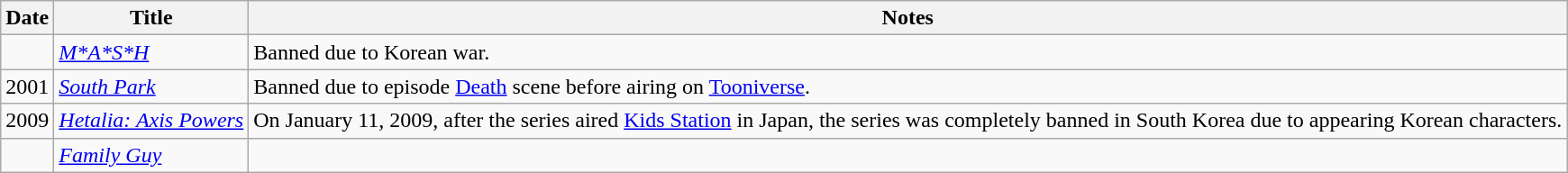<table class="wikitable sortable">
<tr>
<th>Date</th>
<th>Title</th>
<th>Notes</th>
</tr>
<tr>
<td></td>
<td><em><a href='#'>M*A*S*H</a></em></td>
<td>Banned due to Korean war.</td>
</tr>
<tr>
<td>2001</td>
<td><em><a href='#'>South Park</a></em></td>
<td>Banned due to episode <a href='#'>Death</a> scene before airing on <a href='#'>Tooniverse</a>.</td>
</tr>
<tr>
<td>2009</td>
<td><em><a href='#'>Hetalia: Axis Powers</a></em></td>
<td>On January 11, 2009, after the series aired <a href='#'>Kids Station</a> in Japan, the series was completely banned in South Korea due to appearing Korean characters.</td>
</tr>
<tr>
<td></td>
<td><em><a href='#'>Family Guy</a></em></td>
<td></td>
</tr>
</table>
